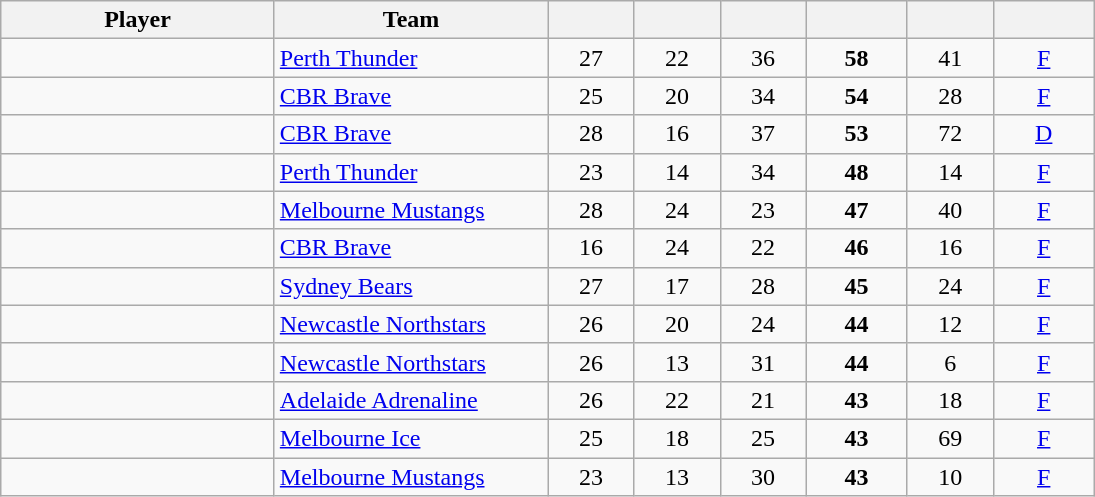<table class="wikitable sortable" style="text-align:center;">
<tr>
<th width="175px">Player</th>
<th width="175px">Team</th>
<th width="50px"></th>
<th width="50px"></th>
<th width="50px"></th>
<th width="60px"></th>
<th width="50px"></th>
<th width="60px"></th>
</tr>
<tr>
<td align="left"></td>
<td align="left"><a href='#'>Perth Thunder</a></td>
<td>27</td>
<td>22</td>
<td>36</td>
<td><strong>58</strong></td>
<td>41</td>
<td><a href='#'>F</a></td>
</tr>
<tr>
<td align="left"></td>
<td align="left"><a href='#'>CBR Brave</a></td>
<td>25</td>
<td>20</td>
<td>34</td>
<td><strong>54</strong></td>
<td>28</td>
<td><a href='#'>F</a></td>
</tr>
<tr>
<td align="left"></td>
<td align="left"><a href='#'>CBR Brave</a></td>
<td>28</td>
<td>16</td>
<td>37</td>
<td><strong>53</strong></td>
<td>72</td>
<td><a href='#'>D</a></td>
</tr>
<tr>
<td align="left"></td>
<td align="left"><a href='#'>Perth Thunder</a></td>
<td>23</td>
<td>14</td>
<td>34</td>
<td><strong>48</strong></td>
<td>14</td>
<td><a href='#'>F</a></td>
</tr>
<tr>
<td align="left"></td>
<td align="left"><a href='#'>Melbourne Mustangs</a></td>
<td>28</td>
<td>24</td>
<td>23</td>
<td><strong>47</strong></td>
<td>40</td>
<td><a href='#'>F</a></td>
</tr>
<tr>
<td align="left"></td>
<td align="left"><a href='#'>CBR Brave</a></td>
<td>16</td>
<td>24</td>
<td>22</td>
<td><strong>46</strong></td>
<td>16</td>
<td><a href='#'>F</a></td>
</tr>
<tr>
<td align="left"></td>
<td align="left"><a href='#'>Sydney Bears</a></td>
<td>27</td>
<td>17</td>
<td>28</td>
<td><strong>45</strong></td>
<td>24</td>
<td><a href='#'>F</a></td>
</tr>
<tr>
<td align="left"></td>
<td align="left"><a href='#'>Newcastle Northstars</a></td>
<td>26</td>
<td>20</td>
<td>24</td>
<td><strong>44</strong></td>
<td>12</td>
<td><a href='#'>F</a></td>
</tr>
<tr>
<td align="left"></td>
<td align="left"><a href='#'>Newcastle Northstars</a></td>
<td>26</td>
<td>13</td>
<td>31</td>
<td><strong>44</strong></td>
<td>6</td>
<td><a href='#'>F</a></td>
</tr>
<tr>
<td align="left"></td>
<td align="left"><a href='#'>Adelaide Adrenaline</a></td>
<td>26</td>
<td>22</td>
<td>21</td>
<td><strong>43</strong></td>
<td>18</td>
<td><a href='#'>F</a></td>
</tr>
<tr>
<td align="left"></td>
<td align="left"><a href='#'>Melbourne Ice</a></td>
<td>25</td>
<td>18</td>
<td>25</td>
<td><strong>43</strong></td>
<td>69</td>
<td><a href='#'>F</a></td>
</tr>
<tr>
<td align="left"></td>
<td align="left"><a href='#'>Melbourne Mustangs</a></td>
<td>23</td>
<td>13</td>
<td>30</td>
<td><strong>43</strong></td>
<td>10</td>
<td><a href='#'>F</a></td>
</tr>
</table>
